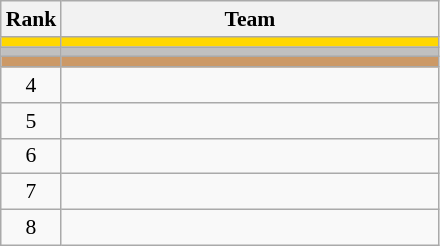<table class="wikitable" style="border-collapse: collapse; font-size: 90%;">
<tr>
<th>Rank</th>
<th align="left" style="width: 17em">Team</th>
</tr>
<tr bgcolor=gold>
<td align="center"></td>
<td></td>
</tr>
<tr bgcolor=silver>
<td align="center"></td>
<td></td>
</tr>
<tr bgcolor=cc9966>
<td align="center"></td>
<td></td>
</tr>
<tr>
<td align="center">4</td>
<td></td>
</tr>
<tr>
<td align="center">5</td>
<td></td>
</tr>
<tr>
<td align="center">6</td>
<td></td>
</tr>
<tr>
<td align="center">7</td>
<td></td>
</tr>
<tr>
<td align="center">8</td>
<td></td>
</tr>
</table>
